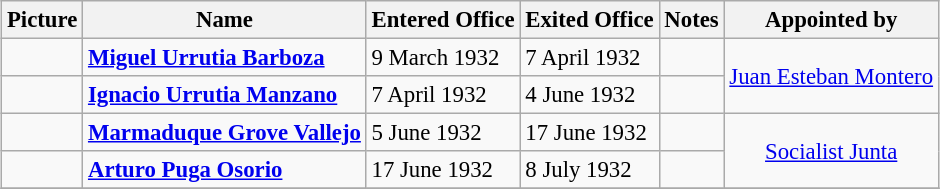<table class="wikitable" style="margin:1em auto; font-size:95%;">
<tr>
<th>Picture</th>
<th>Name</th>
<th>Entered Office</th>
<th>Exited Office</th>
<th>Notes</th>
<th>Appointed by</th>
</tr>
<tr>
<td></td>
<td><strong><a href='#'>Miguel Urrutia Barboza</a></strong></td>
<td>9 March 1932</td>
<td>7 April 1932</td>
<td></td>
<td rowspan=2 align=center><a href='#'>Juan Esteban Montero</a></td>
</tr>
<tr>
<td></td>
<td><strong><a href='#'>Ignacio Urrutia Manzano</a></strong></td>
<td>7 April 1932</td>
<td>4 June 1932</td>
<td></td>
</tr>
<tr>
<td></td>
<td><strong><a href='#'>Marmaduque Grove Vallejo</a></strong></td>
<td>5 June 1932</td>
<td>17 June 1932</td>
<td></td>
<td rowspan=2 align=center><a href='#'>Socialist Junta</a></td>
</tr>
<tr>
<td></td>
<td><strong><a href='#'>Arturo Puga Osorio</a></strong></td>
<td>17 June 1932</td>
<td>8 July 1932</td>
<td></td>
</tr>
<tr>
</tr>
</table>
